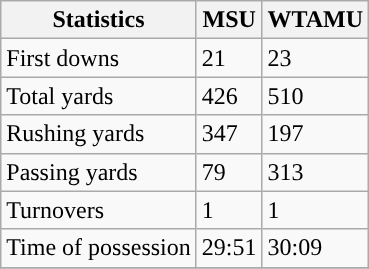<table class="wikitable">
<tr>
<th>Statistics</th>
<th>MSU</th>
<th>WTAMU</th>
</tr>
<tr>
<td>First downs</td>
<td>21</td>
<td>23</td>
</tr>
<tr>
<td>Total yards</td>
<td>426</td>
<td>510</td>
</tr>
<tr>
<td>Rushing yards</td>
<td>347</td>
<td>197</td>
</tr>
<tr>
<td>Passing yards</td>
<td>79</td>
<td>313</td>
</tr>
<tr>
<td>Turnovers</td>
<td>1</td>
<td>1</td>
</tr>
<tr>
<td>Time of possession</td>
<td>29:51</td>
<td>30:09</td>
</tr>
<tr>
</tr>
</table>
